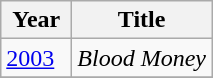<table class="wikitable">
<tr>
<th align="left" valign="top" width="40">Year</th>
<th align="left" valign="top">Title</th>
</tr>
<tr>
<td align="left" valign="top"><a href='#'>2003</a></td>
<td align="left" valign="top"><em>Blood Money</em></td>
</tr>
<tr>
</tr>
</table>
